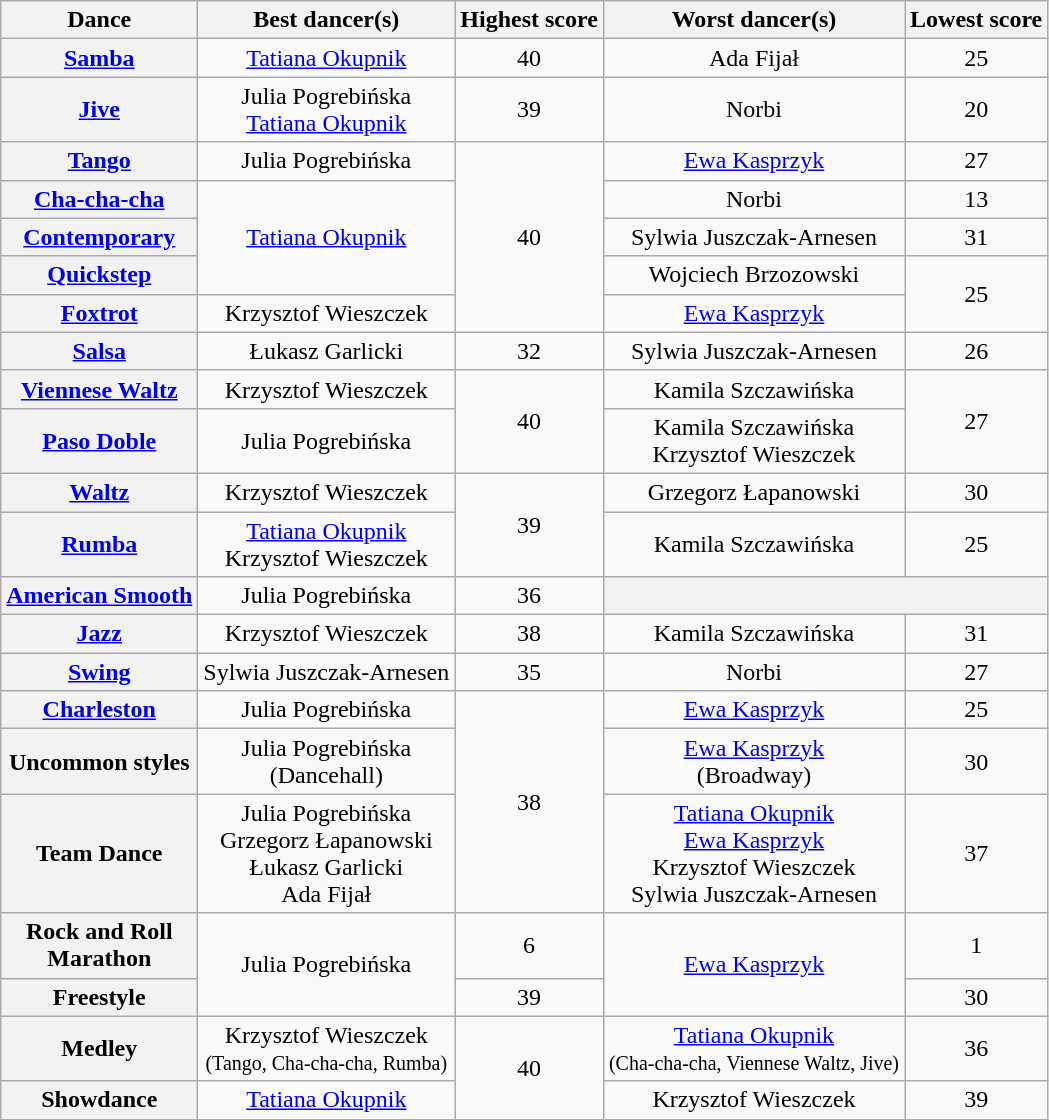<table class="wikitable sortable" style="text-align:center;">
<tr>
<th>Dance</th>
<th>Best dancer(s)</th>
<th>Highest score</th>
<th>Worst dancer(s)</th>
<th>Lowest score</th>
</tr>
<tr>
<th><a href='#'>Samba</a></th>
<td><a href='#'>Tatiana Okupnik</a></td>
<td>40</td>
<td>Ada Fijał</td>
<td>25</td>
</tr>
<tr>
<th><a href='#'>Jive</a></th>
<td>Julia Pogrebińska<br><a href='#'>Tatiana Okupnik</a></td>
<td>39</td>
<td>Norbi</td>
<td>20</td>
</tr>
<tr>
<th><a href='#'>Tango</a></th>
<td>Julia Pogrebińska</td>
<td rowspan="5">40</td>
<td><a href='#'>Ewa Kasprzyk</a></td>
<td>27</td>
</tr>
<tr>
<th><a href='#'>Cha-cha-cha</a></th>
<td rowspan="3"><a href='#'>Tatiana Okupnik</a></td>
<td>Norbi</td>
<td>13</td>
</tr>
<tr>
<th><a href='#'>Contemporary</a></th>
<td>Sylwia Juszczak-Arnesen</td>
<td>31</td>
</tr>
<tr>
<th><a href='#'>Quickstep</a></th>
<td>Wojciech Brzozowski</td>
<td rowspan="2">25</td>
</tr>
<tr>
<th><a href='#'>Foxtrot</a></th>
<td>Krzysztof Wieszczek</td>
<td><a href='#'>Ewa Kasprzyk</a></td>
</tr>
<tr>
<th><a href='#'>Salsa</a></th>
<td>Łukasz Garlicki</td>
<td>32</td>
<td>Sylwia Juszczak-Arnesen</td>
<td>26</td>
</tr>
<tr>
<th><a href='#'>Viennese Waltz</a></th>
<td>Krzysztof Wieszczek</td>
<td rowspan="2">40</td>
<td>Kamila Szczawińska</td>
<td rowspan="2">27</td>
</tr>
<tr>
<th><a href='#'>Paso Doble</a></th>
<td>Julia Pogrebińska</td>
<td>Kamila Szczawińska<br>Krzysztof Wieszczek</td>
</tr>
<tr>
<th><a href='#'>Waltz</a></th>
<td>Krzysztof Wieszczek</td>
<td rowspan="2">39</td>
<td>Grzegorz Łapanowski</td>
<td>30</td>
</tr>
<tr>
<th><a href='#'>Rumba</a></th>
<td><a href='#'>Tatiana Okupnik</a><br>Krzysztof Wieszczek</td>
<td>Kamila Szczawińska</td>
<td>25</td>
</tr>
<tr>
<th><a href='#'>American Smooth</a></th>
<td>Julia Pogrebińska</td>
<td>36</td>
<th colspan="2"></th>
</tr>
<tr>
<th><a href='#'>Jazz</a></th>
<td>Krzysztof Wieszczek</td>
<td>38</td>
<td>Kamila Szczawińska</td>
<td>31</td>
</tr>
<tr>
<th><a href='#'>Swing</a></th>
<td>Sylwia Juszczak-Arnesen</td>
<td>35</td>
<td>Norbi</td>
<td>27</td>
</tr>
<tr>
<th><a href='#'>Charleston</a></th>
<td>Julia Pogrebińska</td>
<td rowspan="3">38</td>
<td><a href='#'>Ewa Kasprzyk</a></td>
<td>25</td>
</tr>
<tr>
<th>Uncommon styles</th>
<td>Julia Pogrebińska<br>(Dancehall)</td>
<td><a href='#'>Ewa Kasprzyk</a><br>(Broadway)</td>
<td>30</td>
</tr>
<tr>
<th>Team Dance</th>
<td>Julia Pogrebińska<br>Grzegorz Łapanowski<br>Łukasz Garlicki<br>Ada Fijał</td>
<td><a href='#'>Tatiana Okupnik</a><br><a href='#'>Ewa Kasprzyk</a><br>Krzysztof Wieszczek<br>Sylwia Juszczak-Arnesen</td>
<td>37</td>
</tr>
<tr>
<th>Rock and Roll <br> Marathon</th>
<td rowspan="2">Julia Pogrebińska</td>
<td>6</td>
<td rowspan="2"><a href='#'>Ewa Kasprzyk</a></td>
<td>1</td>
</tr>
<tr>
<th>Freestyle</th>
<td>39</td>
<td>30</td>
</tr>
<tr>
<th>Medley</th>
<td>Krzysztof Wieszczek<br><small>(Tango, Cha-cha-cha, Rumba)</small></td>
<td rowspan="2">40</td>
<td><a href='#'>Tatiana Okupnik</a><br><small>(Cha-cha-cha, Viennese Waltz, Jive)</small></td>
<td>36</td>
</tr>
<tr>
<th>Showdance</th>
<td><a href='#'>Tatiana Okupnik</a></td>
<td>Krzysztof Wieszczek</td>
<td>39</td>
</tr>
</table>
